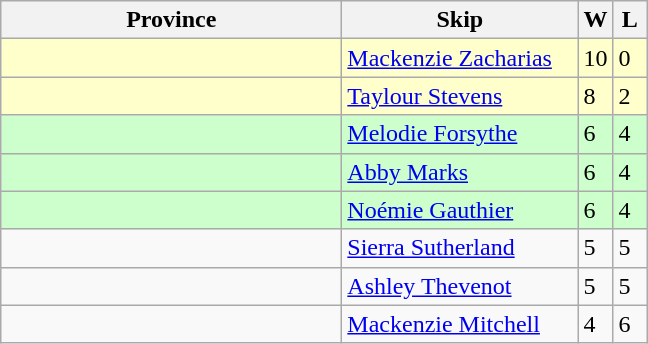<table class="wikitable">
<tr>
<th width=220>Province</th>
<th width=150>Skip</th>
<th width=15>W</th>
<th width=15>L</th>
</tr>
<tr bgcolor=#ffffcc>
<td></td>
<td><a href='#'>Mackenzie Zacharias</a></td>
<td>10</td>
<td>0</td>
</tr>
<tr bgcolor=#ffffcc>
<td></td>
<td><a href='#'>Taylour Stevens</a></td>
<td>8</td>
<td>2</td>
</tr>
<tr bgcolor=#ccffcc>
<td></td>
<td><a href='#'>Melodie Forsythe</a></td>
<td>6</td>
<td>4</td>
</tr>
<tr bgcolor=#ccffcc>
<td></td>
<td><a href='#'>Abby Marks</a></td>
<td>6</td>
<td>4</td>
</tr>
<tr bgcolor=#ccffcc>
<td></td>
<td><a href='#'>Noémie Gauthier</a></td>
<td>6</td>
<td>4</td>
</tr>
<tr>
<td></td>
<td><a href='#'>Sierra Sutherland</a></td>
<td>5</td>
<td>5</td>
</tr>
<tr>
<td></td>
<td><a href='#'>Ashley Thevenot</a></td>
<td>5</td>
<td>5</td>
</tr>
<tr>
<td></td>
<td><a href='#'>Mackenzie Mitchell</a></td>
<td>4</td>
<td>6</td>
</tr>
</table>
